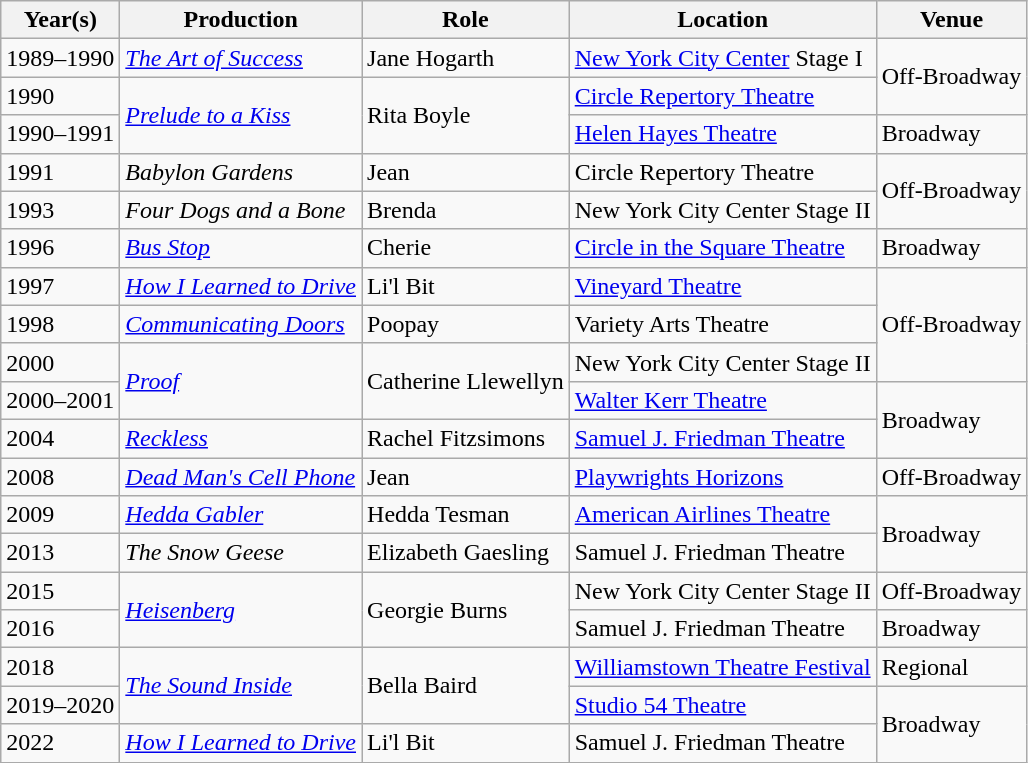<table class="wikitable sortable">
<tr>
<th>Year(s)</th>
<th>Production</th>
<th>Role</th>
<th>Location</th>
<th>Venue</th>
</tr>
<tr>
<td>1989–1990</td>
<td><em><a href='#'>The Art of Success</a></em></td>
<td>Jane Hogarth</td>
<td><a href='#'>New York City Center</a> Stage I</td>
<td rowspan="2">Off-Broadway</td>
</tr>
<tr>
<td>1990</td>
<td rowspan="2"><em><a href='#'>Prelude to a Kiss</a></em></td>
<td rowspan="2">Rita Boyle</td>
<td><a href='#'>Circle Repertory Theatre</a></td>
</tr>
<tr>
<td>1990–1991</td>
<td><a href='#'>Helen Hayes Theatre</a></td>
<td>Broadway</td>
</tr>
<tr>
<td>1991</td>
<td><em>Babylon Gardens</em></td>
<td>Jean</td>
<td>Circle Repertory Theatre</td>
<td rowspan="2">Off-Broadway</td>
</tr>
<tr>
<td>1993</td>
<td><em>Four Dogs and a Bone</em></td>
<td>Brenda</td>
<td>New York City Center Stage II</td>
</tr>
<tr>
<td>1996</td>
<td><em><a href='#'>Bus Stop</a></em></td>
<td>Cherie</td>
<td><a href='#'>Circle in the Square Theatre</a></td>
<td>Broadway</td>
</tr>
<tr>
<td>1997</td>
<td><em><a href='#'>How I Learned to Drive</a></em></td>
<td>Li'l Bit</td>
<td><a href='#'>Vineyard Theatre</a></td>
<td rowspan="3">Off-Broadway</td>
</tr>
<tr>
<td>1998</td>
<td><em><a href='#'>Communicating Doors</a></em></td>
<td>Poopay</td>
<td>Variety Arts Theatre</td>
</tr>
<tr>
<td>2000</td>
<td rowspan="2"><em><a href='#'>Proof</a></em></td>
<td rowspan="2">Catherine Llewellyn</td>
<td>New York City Center Stage II</td>
</tr>
<tr>
<td>2000–2001</td>
<td><a href='#'>Walter Kerr Theatre</a></td>
<td rowspan="2">Broadway</td>
</tr>
<tr>
<td>2004</td>
<td><em><a href='#'>Reckless</a></em></td>
<td>Rachel Fitzsimons</td>
<td><a href='#'>Samuel J. Friedman Theatre</a></td>
</tr>
<tr>
<td>2008</td>
<td><em><a href='#'>Dead Man's Cell Phone</a></em></td>
<td>Jean</td>
<td><a href='#'>Playwrights Horizons</a></td>
<td>Off-Broadway</td>
</tr>
<tr>
<td>2009</td>
<td><em><a href='#'>Hedda Gabler</a></em></td>
<td>Hedda Tesman</td>
<td><a href='#'>American Airlines Theatre</a></td>
<td rowspan="2">Broadway</td>
</tr>
<tr>
<td>2013</td>
<td><em>The Snow Geese</em></td>
<td>Elizabeth Gaesling</td>
<td>Samuel J. Friedman Theatre</td>
</tr>
<tr>
<td>2015</td>
<td rowspan="2"><em><a href='#'>Heisenberg</a></em></td>
<td rowspan="2">Georgie Burns</td>
<td>New York City Center Stage II</td>
<td>Off-Broadway</td>
</tr>
<tr>
<td>2016</td>
<td>Samuel J. Friedman Theatre</td>
<td>Broadway</td>
</tr>
<tr>
<td>2018</td>
<td rowspan="2"><em><a href='#'>The Sound Inside</a></em></td>
<td rowspan="2">Bella Baird</td>
<td><a href='#'>Williamstown Theatre Festival</a></td>
<td>Regional</td>
</tr>
<tr>
<td>2019–2020</td>
<td><a href='#'>Studio 54 Theatre</a></td>
<td rowspan="2">Broadway</td>
</tr>
<tr>
<td>2022</td>
<td><em><a href='#'>How I Learned to Drive</a></em></td>
<td>Li'l Bit</td>
<td>Samuel J. Friedman Theatre</td>
</tr>
</table>
